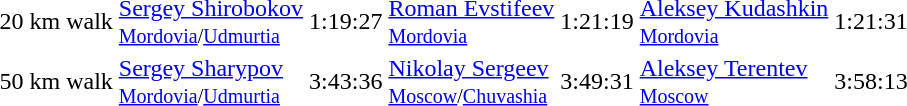<table>
<tr>
<td>20 km walk</td>
<td><a href='#'>Sergey Shirobokov</a><br><small><a href='#'>Mordovia</a>/<a href='#'>Udmurtia</a></small></td>
<td>1:19:27</td>
<td><a href='#'>Roman Evstifeev</a><br><small><a href='#'>Mordovia</a></small></td>
<td>1:21:19</td>
<td><a href='#'>Aleksey Kudashkin</a><br><small><a href='#'>Mordovia</a></small></td>
<td>1:21:31</td>
</tr>
<tr>
<td>50 km walk</td>
<td><a href='#'>Sergey Sharypov</a><br><small><a href='#'>Mordovia</a>/<a href='#'>Udmurtia</a></small></td>
<td>3:43:36</td>
<td><a href='#'>Nikolay Sergeev</a><br><small><a href='#'>Moscow</a>/<a href='#'>Chuvashia</a></small></td>
<td>3:49:31</td>
<td><a href='#'>Aleksey Terentev</a><br><small><a href='#'>Moscow</a></small></td>
<td>3:58:13</td>
</tr>
</table>
